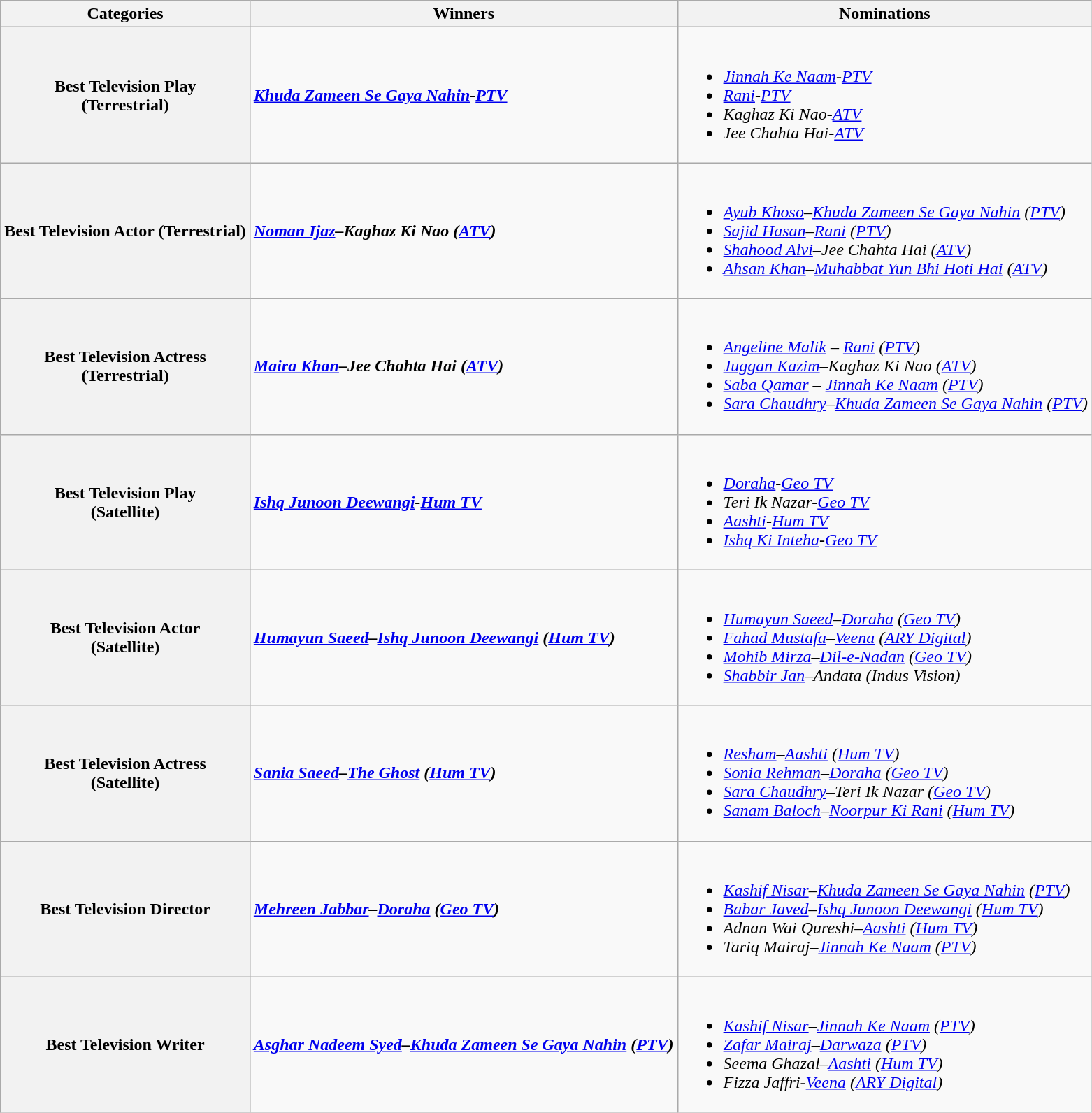<table class="wikitable style">
<tr>
<th>Categories</th>
<th>Winners</th>
<th>Nominations</th>
</tr>
<tr>
<th><strong>Best Television Play </strong><br>(Terrestrial)</th>
<td><strong><em><a href='#'>Khuda Zameen Se Gaya Nahin</a>-<a href='#'>PTV</a></em></strong></td>
<td><br><ul><li><em><a href='#'>Jinnah Ke Naam</a>-<a href='#'>PTV</a></em></li><li><em><a href='#'>Rani</a>-<a href='#'>PTV</a></em></li><li><em>Kaghaz Ki Nao-<a href='#'>ATV</a></em></li><li><em>Jee Chahta Hai-<a href='#'>ATV</a></em></li></ul></td>
</tr>
<tr>
<th><strong>Best Television Actor (Terrestrial)</strong></th>
<td><strong><em><a href='#'>Noman Ijaz</a>–Kaghaz Ki Nao (<a href='#'>ATV</a>)</em></strong></td>
<td><br><ul><li><em><a href='#'>Ayub Khoso</a>–<a href='#'>Khuda Zameen Se Gaya Nahin</a> (<a href='#'>PTV</a>)</em></li><li><em><a href='#'>Sajid Hasan</a>–<a href='#'>Rani</a> (<a href='#'>PTV</a>)</em></li><li><em><a href='#'>Shahood Alvi</a>–Jee Chahta Hai (<a href='#'>ATV</a>)</em></li><li><em><a href='#'>Ahsan Khan</a>–<a href='#'>Muhabbat Yun Bhi Hoti Hai</a> (<a href='#'>ATV</a>)</em></li></ul></td>
</tr>
<tr>
<th><strong>Best Television Actress </strong><br>(Terrestrial)</th>
<td><strong><em><a href='#'>Maira Khan</a>–Jee Chahta Hai (<a href='#'>ATV</a>)</em></strong></td>
<td><br><ul><li><em><a href='#'>Angeline Malik</a> – <a href='#'>Rani</a>  (<a href='#'>PTV</a>)</em></li><li><em><a href='#'>Juggan Kazim</a>–Kaghaz Ki Nao (<a href='#'>ATV</a>)</em></li><li><em><a href='#'>Saba Qamar</a> – <a href='#'>Jinnah Ke Naam</a> (<a href='#'>PTV</a>)</em></li><li><em><a href='#'>Sara Chaudhry</a>–<a href='#'>Khuda Zameen Se Gaya Nahin</a> (<a href='#'>PTV</a>)</em></li></ul></td>
</tr>
<tr>
<th><strong>Best Television Play </strong><br>(Satellite)</th>
<td><strong><em><a href='#'>Ishq Junoon Deewangi</a>-<a href='#'>Hum TV</a></em></strong></td>
<td><br><ul><li><em><a href='#'>Doraha</a>-<a href='#'>Geo TV</a></em></li><li><em>Teri Ik Nazar-<a href='#'>Geo TV</a></em></li><li><em><a href='#'>Aashti</a>-<a href='#'>Hum TV</a></em></li><li><em><a href='#'>Ishq Ki Inteha</a>-<a href='#'>Geo TV</a></em></li></ul></td>
</tr>
<tr>
<th><strong>Best Television Actor </strong><br>(Satellite)</th>
<td><strong><em><a href='#'>Humayun Saeed</a>–<a href='#'>Ishq Junoon Deewangi</a> (<a href='#'>Hum TV</a>)</em></strong></td>
<td><br><ul><li><em><a href='#'>Humayun Saeed</a>–<a href='#'>Doraha</a> (<a href='#'>Geo TV</a>)</em></li><li><em><a href='#'>Fahad Mustafa</a>–<a href='#'>Veena</a> (<a href='#'>ARY Digital</a>)</em></li><li><em><a href='#'>Mohib Mirza</a>–<a href='#'>Dil-e-Nadan</a> (<a href='#'>Geo TV</a>)</em></li><li><em><a href='#'>Shabbir Jan</a>–Andata (Indus Vision)</em></li></ul></td>
</tr>
<tr>
<th>Best Television Actress<br>(Satellite)</th>
<td><strong><em><a href='#'>Sania Saeed</a>–<a href='#'>The Ghost</a> (<a href='#'>Hum TV</a>)</em></strong></td>
<td><br><ul><li><em><a href='#'>Resham</a>–<a href='#'>Aashti</a> (<a href='#'>Hum TV</a>)</em></li><li><em><a href='#'>Sonia Rehman</a>–<a href='#'>Doraha</a> (<a href='#'>Geo TV</a>)</em></li><li><em><a href='#'>Sara Chaudhry</a>–Teri Ik Nazar (<a href='#'>Geo TV</a>)</em></li><li><em><a href='#'>Sanam Baloch</a>–<a href='#'>Noorpur Ki Rani</a> (<a href='#'>Hum TV</a>)</em></li></ul></td>
</tr>
<tr>
<th><strong>Best Television Director</strong></th>
<td><strong><em><a href='#'>Mehreen Jabbar</a>–<a href='#'>Doraha</a> (<a href='#'>Geo TV</a>)</em></strong></td>
<td><br><ul><li><em><a href='#'>Kashif Nisar</a>–<a href='#'>Khuda Zameen Se Gaya Nahin</a> (<a href='#'>PTV</a>)</em></li><li><em><a href='#'>Babar Javed</a>–<a href='#'>Ishq Junoon Deewangi</a> (<a href='#'>Hum TV</a>)</em></li><li><em>Adnan Wai Qureshi–<a href='#'>Aashti</a> (<a href='#'>Hum TV</a>)</em></li><li><em>Tariq Mairaj–<a href='#'>Jinnah Ke Naam</a> (<a href='#'>PTV</a>)</em></li></ul></td>
</tr>
<tr>
<th><strong>Best Television Writer</strong></th>
<td><strong><em><a href='#'>Asghar Nadeem Syed</a>–<a href='#'>Khuda Zameen Se Gaya Nahin</a> (<a href='#'>PTV</a>)</em></strong></td>
<td><br><ul><li><em><a href='#'>Kashif Nisar</a>–<a href='#'>Jinnah Ke Naam</a> (<a href='#'>PTV</a>)</em></li><li><em><a href='#'>Zafar Mairaj</a>–<a href='#'>Darwaza</a> (<a href='#'>PTV</a>)</em></li><li><em>Seema Ghazal–<a href='#'>Aashti</a> (<a href='#'>Hum TV</a>)</em></li><li><em>Fizza Jaffri-<a href='#'>Veena</a> (<a href='#'>ARY Digital</a>)</em></li></ul></td>
</tr>
</table>
